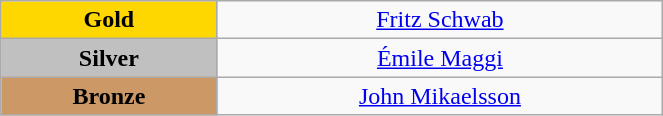<table class="wikitable" style="text-align:center; " width="35%">
<tr>
<td bgcolor="gold"><strong>Gold</strong></td>
<td><a href='#'>Fritz Schwab</a><br>  <small><em></em></small></td>
</tr>
<tr>
<td bgcolor="silver"><strong>Silver</strong></td>
<td><a href='#'>Émile Maggi</a><br>  <small><em></em></small></td>
</tr>
<tr>
<td bgcolor="CC9966"><strong>Bronze</strong></td>
<td><a href='#'>John Mikaelsson</a><br>  <small><em></em></small></td>
</tr>
</table>
